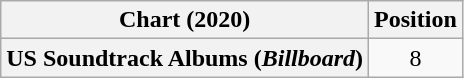<table class="wikitable plainrowheaders" style="text-align:center">
<tr>
<th scope="col">Chart (2020)</th>
<th scope="col">Position</th>
</tr>
<tr>
<th scope="row">US Soundtrack Albums (<em>Billboard</em>)</th>
<td>8</td>
</tr>
</table>
